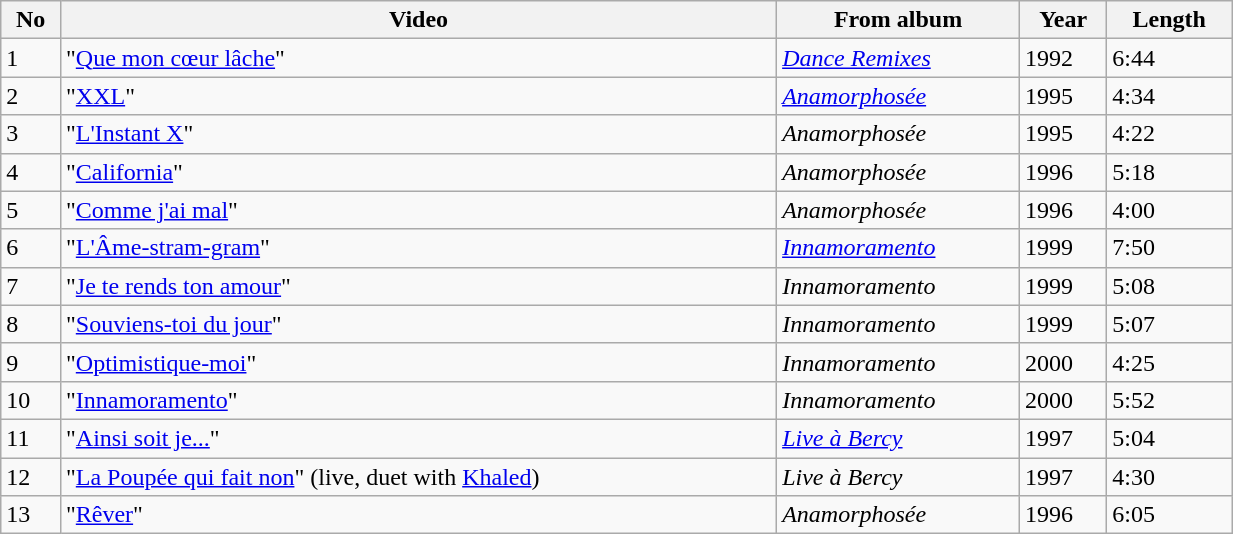<table class="wikitable" width="65%" border="1">
<tr>
<th>No</th>
<th>Video</th>
<th>From album</th>
<th>Year</th>
<th>Length</th>
</tr>
<tr>
<td>1</td>
<td>"<a href='#'>Que mon cœur lâche</a>"</td>
<td><em><a href='#'>Dance Remixes</a></em></td>
<td>1992</td>
<td>6:44</td>
</tr>
<tr>
<td>2</td>
<td>"<a href='#'>XXL</a>"</td>
<td><em><a href='#'>Anamorphosée</a></em></td>
<td>1995</td>
<td>4:34</td>
</tr>
<tr>
<td>3</td>
<td>"<a href='#'>L'Instant X</a>"</td>
<td><em>Anamorphosée</em></td>
<td>1995</td>
<td>4:22</td>
</tr>
<tr>
<td>4</td>
<td>"<a href='#'>California</a>"</td>
<td><em>Anamorphosée</em></td>
<td>1996</td>
<td>5:18</td>
</tr>
<tr>
<td>5</td>
<td>"<a href='#'>Comme j'ai mal</a>"</td>
<td><em>Anamorphosée</em></td>
<td>1996</td>
<td>4:00</td>
</tr>
<tr>
<td>6</td>
<td>"<a href='#'>L'Âme-stram-gram</a>"</td>
<td><em><a href='#'>Innamoramento</a></em></td>
<td>1999</td>
<td>7:50</td>
</tr>
<tr>
<td>7</td>
<td>"<a href='#'>Je te rends ton amour</a>"</td>
<td><em>Innamoramento</em></td>
<td>1999</td>
<td>5:08</td>
</tr>
<tr>
<td>8</td>
<td>"<a href='#'>Souviens-toi du jour</a>"</td>
<td><em>Innamoramento</em></td>
<td>1999</td>
<td>5:07</td>
</tr>
<tr>
<td>9</td>
<td>"<a href='#'>Optimistique-moi</a>"</td>
<td><em>Innamoramento</em></td>
<td>2000</td>
<td>4:25</td>
</tr>
<tr>
<td>10</td>
<td>"<a href='#'>Innamoramento</a>"</td>
<td><em>Innamoramento</em></td>
<td>2000</td>
<td>5:52</td>
</tr>
<tr>
<td>11</td>
<td>"<a href='#'>Ainsi soit je...</a>"</td>
<td><em><a href='#'>Live à Bercy</a></em></td>
<td>1997</td>
<td>5:04</td>
</tr>
<tr>
<td>12</td>
<td>"<a href='#'>La Poupée qui fait non</a>" (live, duet with <a href='#'>Khaled</a>)</td>
<td><em>Live à Bercy</em></td>
<td>1997</td>
<td>4:30</td>
</tr>
<tr>
<td>13</td>
<td>"<a href='#'>Rêver</a>"</td>
<td><em>Anamorphosée</em></td>
<td>1996</td>
<td>6:05</td>
</tr>
</table>
